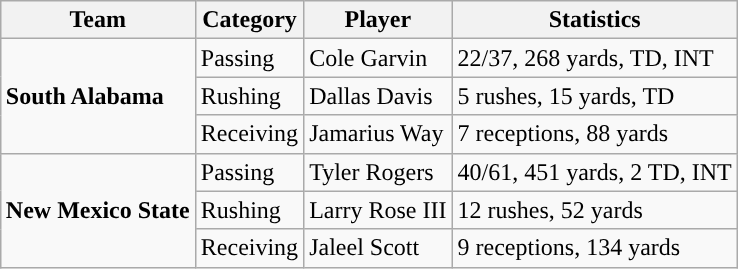<table class="wikitable" style="float: right;">
<tr>
<th>Team</th>
<th>Category</th>
<th>Player</th>
<th>Statistics</th>
</tr>
<tr>
<td rowspan=3><strong>South Alabama</strong></td>
<td>Passing</td>
<td>Cole Garvin</td>
<td>22/37, 268 yards, TD, INT</td>
</tr>
<tr>
<td>Rushing</td>
<td>Dallas Davis</td>
<td>5 rushes, 15 yards, TD</td>
</tr>
<tr>
<td>Receiving</td>
<td>Jamarius Way</td>
<td>7 receptions, 88 yards</td>
</tr>
<tr>
<td rowspan=3><strong>New Mexico State</strong></td>
<td>Passing</td>
<td>Tyler Rogers</td>
<td>40/61, 451 yards, 2 TD, INT</td>
</tr>
<tr>
<td>Rushing</td>
<td>Larry Rose III</td>
<td>12 rushes, 52 yards</td>
</tr>
<tr>
<td>Receiving</td>
<td>Jaleel Scott</td>
<td>9 receptions, 134 yards</td>
</tr>
</table>
